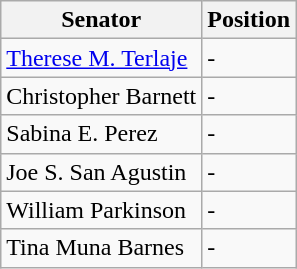<table class="wikitable">
<tr>
<th>Senator</th>
<th>Position</th>
</tr>
<tr>
<td><a href='#'>Therese M. Terlaje</a></td>
<td>-</td>
</tr>
<tr>
<td>Christopher Barnett</td>
<td>-</td>
</tr>
<tr>
<td>Sabina E. Perez</td>
<td>-</td>
</tr>
<tr>
<td>Joe S. San Agustin</td>
<td>-</td>
</tr>
<tr>
<td>William Parkinson</td>
<td>-</td>
</tr>
<tr>
<td>Tina Muna Barnes</td>
<td>-</td>
</tr>
</table>
